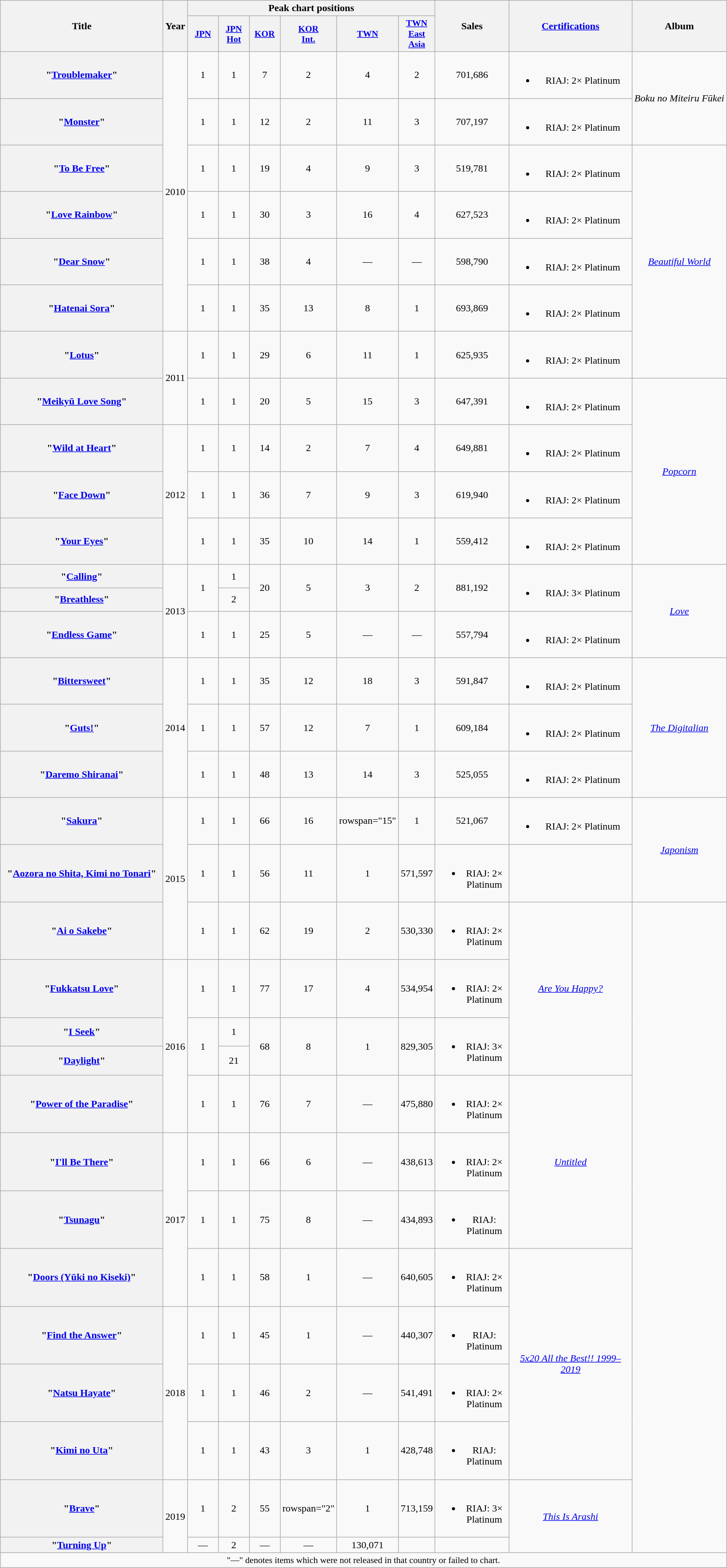<table class="wikitable plainrowheaders" style="text-align: center;" border="1">
<tr>
<th rowspan="2" scope="col" style="width:16em;">Title</th>
<th rowspan="2" scope="col" style="width:1em;">Year</th>
<th colspan="6" scope="col">Peak chart positions</th>
<th rowspan="2" style="width:7em;">Sales</th>
<th rowspan="2" scope="col" style="width:12em;"><a href='#'>Certifications</a><br></th>
<th rowspan="2" scope="col">Album</th>
</tr>
<tr>
<th scope="col" style="width:3em;font-size:90%;"><a href='#'>JPN</a> <br></th>
<th scope="col" style="width:3em;font-size:90%;"><a href='#'>JPN<br>Hot</a><br></th>
<th scope="col" style="width:3em;font-size:90%;"><a href='#'>KOR</a><br></th>
<th scope="col" style="width:3em;font-size:90%;"><a href='#'>KOR<br>Int.</a><br></th>
<th scope="col" style="width:3em;font-size:90%;"><a href='#'>TWN</a><br></th>
<th scope="col" style="width:3em;font-size:90%;"><a href='#'>TWN<br>East<br>Asia</a><br></th>
</tr>
<tr>
<th scope="row">"<a href='#'>Troublemaker</a>"</th>
<td rowspan="6">2010</td>
<td>1</td>
<td>1</td>
<td>7</td>
<td>2</td>
<td>4</td>
<td>2</td>
<td>701,686</td>
<td><br><ul><li>RIAJ: 2× Platinum</li></ul></td>
<td rowspan="2"><em>Boku no Miteiru Fūkei</em></td>
</tr>
<tr>
<th scope="row">"<a href='#'>Monster</a>"</th>
<td>1</td>
<td>1</td>
<td>12</td>
<td>2</td>
<td>11</td>
<td>3</td>
<td>707,197</td>
<td><br><ul><li>RIAJ: 2× Platinum</li></ul></td>
</tr>
<tr>
<th scope="row">"<a href='#'>To Be Free</a>"</th>
<td>1</td>
<td>1</td>
<td>19</td>
<td>4</td>
<td>9</td>
<td>3</td>
<td>519,781</td>
<td><br><ul><li>RIAJ: 2× Platinum</li></ul></td>
<td rowspan="5"><em><a href='#'>Beautiful World</a></em></td>
</tr>
<tr>
<th scope="row">"<a href='#'>Love Rainbow</a>"</th>
<td>1</td>
<td>1</td>
<td>30</td>
<td>3</td>
<td>16</td>
<td>4</td>
<td>627,523</td>
<td><br><ul><li>RIAJ: 2× Platinum</li></ul></td>
</tr>
<tr>
<th scope="row">"<a href='#'>Dear Snow</a>"</th>
<td>1</td>
<td>1</td>
<td>38</td>
<td>4</td>
<td>—</td>
<td>—</td>
<td>598,790</td>
<td><br><ul><li>RIAJ: 2× Platinum</li></ul></td>
</tr>
<tr>
<th scope="row">"<a href='#'>Hatenai Sora</a>"</th>
<td>1</td>
<td>1</td>
<td>35</td>
<td>13</td>
<td>8</td>
<td>1</td>
<td>693,869</td>
<td><br><ul><li>RIAJ: 2× Platinum</li></ul></td>
</tr>
<tr>
<th scope="row">"<a href='#'>Lotus</a>"</th>
<td rowspan="2">2011</td>
<td>1</td>
<td>1</td>
<td>29</td>
<td>6</td>
<td>11</td>
<td>1</td>
<td>625,935</td>
<td><br><ul><li>RIAJ: 2× Platinum</li></ul></td>
</tr>
<tr>
<th scope="row">"<a href='#'>Meikyū Love Song</a>"</th>
<td>1</td>
<td>1</td>
<td>20</td>
<td>5</td>
<td>15</td>
<td>3</td>
<td>647,391</td>
<td><br><ul><li>RIAJ: 2× Platinum</li></ul></td>
<td rowspan="4"><em><a href='#'>Popcorn</a></em></td>
</tr>
<tr>
<th scope="row">"<a href='#'>Wild at Heart</a>"</th>
<td rowspan="3">2012</td>
<td>1</td>
<td>1</td>
<td>14</td>
<td>2</td>
<td>7</td>
<td>4</td>
<td>649,881</td>
<td><br><ul><li>RIAJ: 2× Platinum</li></ul></td>
</tr>
<tr>
<th scope="row">"<a href='#'>Face Down</a>"</th>
<td>1</td>
<td>1</td>
<td>36</td>
<td>7</td>
<td>9</td>
<td>3</td>
<td>619,940</td>
<td><br><ul><li>RIAJ: 2× Platinum</li></ul></td>
</tr>
<tr>
<th scope="row">"<a href='#'>Your Eyes</a>"</th>
<td>1</td>
<td>1</td>
<td>35</td>
<td>10</td>
<td>14</td>
<td>1</td>
<td>559,412</td>
<td><br><ul><li>RIAJ: 2× Platinum</li></ul></td>
</tr>
<tr>
<th scope="row">"<a href='#'>Calling</a>"</th>
<td rowspan="3">2013</td>
<td rowspan="2">1</td>
<td>1</td>
<td rowspan="2">20</td>
<td rowspan="2">5</td>
<td rowspan="2">3</td>
<td rowspan="2">2</td>
<td rowspan="2">881,192</td>
<td rowspan="2"><br><ul><li>RIAJ: 3× Platinum</li></ul></td>
<td rowspan="3"><em><a href='#'>Love</a></em></td>
</tr>
<tr>
<th scope="row">"<a href='#'>Breathless</a>"</th>
<td>2</td>
</tr>
<tr>
<th scope="row">"<a href='#'>Endless Game</a>"</th>
<td>1</td>
<td>1</td>
<td>25</td>
<td>5</td>
<td>—</td>
<td>—</td>
<td>557,794</td>
<td><br><ul><li>RIAJ: 2× Platinum</li></ul></td>
</tr>
<tr>
<th scope="row">"<a href='#'>Bittersweet</a>"</th>
<td rowspan="3">2014</td>
<td>1</td>
<td>1</td>
<td>35</td>
<td>12</td>
<td>18</td>
<td>3</td>
<td>591,847</td>
<td><br><ul><li>RIAJ: 2× Platinum</li></ul></td>
<td rowspan="3"><em><a href='#'>The Digitalian</a></em></td>
</tr>
<tr>
<th scope="row">"<a href='#'>Guts!</a>"</th>
<td>1</td>
<td>1</td>
<td>57</td>
<td>12</td>
<td>7</td>
<td>1</td>
<td>609,184</td>
<td><br><ul><li>RIAJ: 2× Platinum</li></ul></td>
</tr>
<tr>
<th scope="row">"<a href='#'>Daremo Shiranai</a>"</th>
<td>1</td>
<td>1</td>
<td>48</td>
<td>13</td>
<td>14</td>
<td>3</td>
<td>525,055</td>
<td><br><ul><li>RIAJ: 2× Platinum</li></ul></td>
</tr>
<tr>
<th scope="row">"<a href='#'>Sakura</a>"</th>
<td rowspan="3">2015</td>
<td>1</td>
<td>1</td>
<td>66</td>
<td>16</td>
<td>rowspan="15" </td>
<td>1</td>
<td>521,067</td>
<td><br><ul><li>RIAJ: 2× Platinum</li></ul></td>
<td rowspan="2"><em><a href='#'>Japonism</a></em></td>
</tr>
<tr>
<th scope="row">"<a href='#'>Aozora no Shita, Kimi no Tonari</a>"</th>
<td>1</td>
<td>1</td>
<td>56</td>
<td>11</td>
<td>1</td>
<td>571,597</td>
<td><br><ul><li>RIAJ: 2× Platinum</li></ul></td>
</tr>
<tr>
<th scope="row">"<a href='#'>Ai o Sakebe</a>"</th>
<td>1</td>
<td>1</td>
<td>62</td>
<td>19</td>
<td>2</td>
<td>530,330</td>
<td><br><ul><li>RIAJ: 2× Platinum</li></ul></td>
<td rowspan="4"><em><a href='#'>Are You Happy?</a></em></td>
</tr>
<tr>
<th scope="row">"<a href='#'>Fukkatsu Love</a>"</th>
<td rowspan="4">2016</td>
<td>1</td>
<td>1</td>
<td>77</td>
<td>17</td>
<td>4</td>
<td>534,954</td>
<td><br><ul><li>RIAJ: 2× Platinum</li></ul></td>
</tr>
<tr>
<th scope="row">"<a href='#'>I Seek</a>"</th>
<td rowspan="2">1</td>
<td>1</td>
<td rowspan="2">68</td>
<td rowspan="2">8</td>
<td rowspan="2">1</td>
<td rowspan="2">829,305</td>
<td rowspan="2"><br><ul><li>RIAJ: 3× Platinum</li></ul></td>
</tr>
<tr>
<th scope="row">"<a href='#'>Daylight</a>"</th>
<td>21</td>
</tr>
<tr>
<th scope="row">"<a href='#'>Power of the Paradise</a>"</th>
<td>1</td>
<td>1</td>
<td>76</td>
<td>7</td>
<td>—</td>
<td>475,880</td>
<td><br><ul><li>RIAJ: 2× Platinum</li></ul></td>
<td rowspan="3"><em><a href='#'>Untitled</a></em></td>
</tr>
<tr>
<th scope="row">"<a href='#'>I'll Be There</a>"</th>
<td rowspan="3">2017</td>
<td>1</td>
<td>1</td>
<td>66</td>
<td>6</td>
<td>—</td>
<td>438,613</td>
<td><br><ul><li>RIAJ: 2× Platinum</li></ul></td>
</tr>
<tr>
<th scope="row">"<a href='#'>Tsunagu</a>"</th>
<td>1</td>
<td>1</td>
<td>75</td>
<td>8</td>
<td>—</td>
<td>434,893</td>
<td><br><ul><li>RIAJ: Platinum</li></ul></td>
</tr>
<tr>
<th scope="row">"<a href='#'>Doors (Yūki no Kiseki)</a>"</th>
<td>1</td>
<td>1</td>
<td>58</td>
<td>1</td>
<td>—</td>
<td>640,605</td>
<td><br><ul><li>RIAJ: 2× Platinum</li></ul></td>
<td rowspan="4"><em><a href='#'>5x20 All the Best!! 1999–2019</a></em></td>
</tr>
<tr>
<th scope="row">"<a href='#'>Find the Answer</a>"</th>
<td rowspan="3">2018</td>
<td>1</td>
<td>1</td>
<td>45</td>
<td>1</td>
<td>—</td>
<td>440,307</td>
<td><br><ul><li>RIAJ: Platinum</li></ul></td>
</tr>
<tr>
<th scope="row">"<a href='#'>Natsu Hayate</a>"</th>
<td>1</td>
<td>1</td>
<td>46</td>
<td>2</td>
<td>—</td>
<td>541,491</td>
<td><br><ul><li>RIAJ: 2× Platinum</li></ul></td>
</tr>
<tr>
<th scope="row">"<a href='#'>Kimi no Uta</a>"</th>
<td>1</td>
<td>1</td>
<td>43</td>
<td>3</td>
<td>1</td>
<td>428,748</td>
<td><br><ul><li>RIAJ: Platinum</li></ul></td>
</tr>
<tr>
<th scope="row">"<a href='#'>Brave</a>"</th>
<td rowspan="2">2019</td>
<td>1</td>
<td>2</td>
<td>55</td>
<td>rowspan="2" </td>
<td>1</td>
<td>713,159</td>
<td><br><ul><li>RIAJ: 3× Platinum</li></ul></td>
<td rowspan="2"><em><a href='#'>This Is Arashi</a></em></td>
</tr>
<tr>
<th scope="row">"<a href='#'>Turning Up</a>"</th>
<td>—</td>
<td>2</td>
<td>—</td>
<td>—</td>
<td>130,071</td>
<td></td>
</tr>
<tr>
<td colspan="11" style="font-size:90%;">"—" denotes items which were not released in that country or failed to chart.</td>
</tr>
</table>
